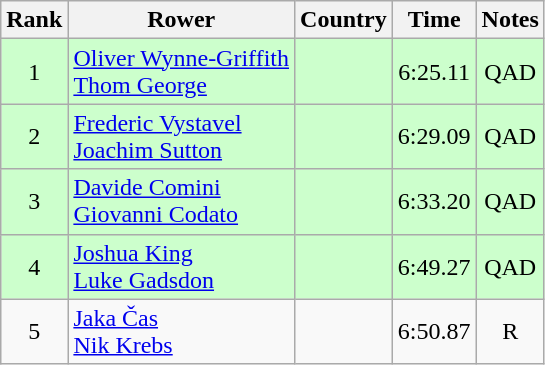<table class="wikitable" style="text-align:center">
<tr>
<th>Rank</th>
<th>Rower</th>
<th>Country</th>
<th>Time</th>
<th>Notes</th>
</tr>
<tr bgcolor=ccffcc>
<td>1</td>
<td align="left"><a href='#'>Oliver Wynne-Griffith</a><br><a href='#'>Thom George</a></td>
<td align="left"></td>
<td>6:25.11</td>
<td>QAD</td>
</tr>
<tr bgcolor=ccffcc>
<td>2</td>
<td align="left"><a href='#'>Frederic Vystavel</a><br><a href='#'>Joachim Sutton</a></td>
<td align="left"></td>
<td>6:29.09</td>
<td>QAD</td>
</tr>
<tr bgcolor=ccffcc>
<td>3</td>
<td align="left"><a href='#'>Davide Comini</a><br><a href='#'>Giovanni Codato</a></td>
<td align="left"></td>
<td>6:33.20</td>
<td>QAD</td>
</tr>
<tr bgcolor=ccffcc>
<td>4</td>
<td align="left"><a href='#'>Joshua King</a><br><a href='#'>Luke Gadsdon</a></td>
<td align="left"></td>
<td>6:49.27</td>
<td>QAD</td>
</tr>
<tr>
<td>5</td>
<td align="left"><a href='#'>Jaka Čas</a><br><a href='#'>Nik Krebs</a></td>
<td align="left"></td>
<td>6:50.87</td>
<td>R</td>
</tr>
</table>
